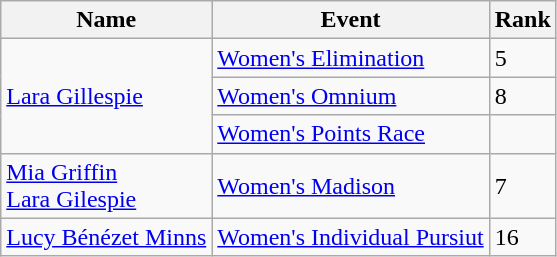<table class="wikitable">
<tr>
<th>Name</th>
<th>Event</th>
<th>Rank</th>
</tr>
<tr>
<td rowspan="3"><a href='#'>Lara Gillespie</a></td>
<td><a href='#'>Women's Elimination</a></td>
<td>5</td>
</tr>
<tr>
<td><a href='#'>Women's Omnium</a></td>
<td>8</td>
</tr>
<tr>
<td><a href='#'>Women's Points Race</a></td>
<td></td>
</tr>
<tr>
<td><a href='#'>Mia Griffin</a><br><a href='#'>Lara Gilespie</a></td>
<td><a href='#'>Women's Madison</a></td>
<td>7</td>
</tr>
<tr>
<td><a href='#'>Lucy Bénézet Minns</a></td>
<td><a href='#'>Women's Individual Pursiut</a></td>
<td>16</td>
</tr>
</table>
